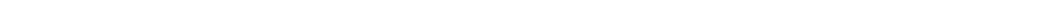<table style="width:1000px; text-align:center;">
<tr style="color:white;">
<td style="background:">35.6%</td>
<td style="background:">13.3%</td>
<td style="background:"><strong>45.5%</strong></td>
<td style="background:"></td>
</tr>
<tr>
<td></td>
<td></td>
<td></td>
<td></td>
</tr>
</table>
